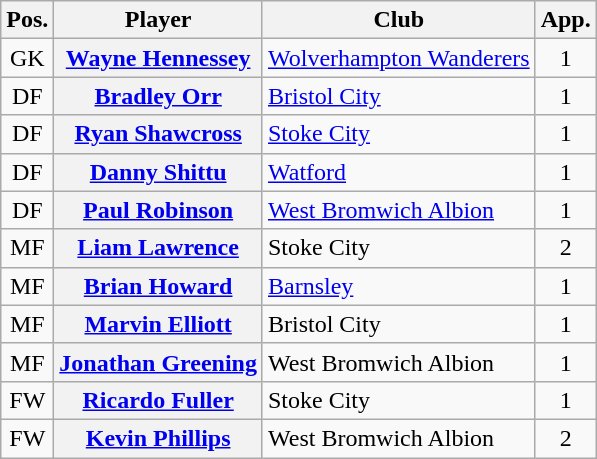<table class="wikitable plainrowheaders" style="text-align: left">
<tr>
<th scope=col>Pos.</th>
<th scope=col>Player</th>
<th scope=col>Club</th>
<th scope=col>App.</th>
</tr>
<tr>
<td style=text-align:center>GK</td>
<th scope=row><a href='#'>Wayne Hennessey</a></th>
<td><a href='#'>Wolverhampton Wanderers</a></td>
<td style=text-align:center>1</td>
</tr>
<tr>
<td style=text-align:center>DF</td>
<th scope=row><a href='#'>Bradley Orr</a></th>
<td><a href='#'>Bristol City</a></td>
<td style=text-align:center>1</td>
</tr>
<tr>
<td style=text-align:center>DF</td>
<th scope=row><a href='#'>Ryan Shawcross</a></th>
<td><a href='#'>Stoke City</a></td>
<td style=text-align:center>1</td>
</tr>
<tr>
<td style=text-align:center>DF</td>
<th scope=row><a href='#'>Danny Shittu</a></th>
<td><a href='#'>Watford</a></td>
<td style=text-align:center>1</td>
</tr>
<tr>
<td style=text-align:center>DF</td>
<th scope=row><a href='#'>Paul Robinson</a></th>
<td><a href='#'>West Bromwich Albion</a></td>
<td style=text-align:center>1</td>
</tr>
<tr>
<td style=text-align:center>MF</td>
<th scope=row><a href='#'>Liam Lawrence</a></th>
<td>Stoke City</td>
<td style=text-align:center>2</td>
</tr>
<tr>
<td style=text-align:center>MF</td>
<th scope=row><a href='#'>Brian Howard</a></th>
<td><a href='#'>Barnsley</a></td>
<td style=text-align:center>1</td>
</tr>
<tr>
<td style=text-align:center>MF</td>
<th scope=row><a href='#'>Marvin Elliott</a></th>
<td>Bristol City</td>
<td style=text-align:center>1</td>
</tr>
<tr>
<td style=text-align:center>MF</td>
<th scope=row><a href='#'>Jonathan Greening</a></th>
<td>West Bromwich Albion</td>
<td style=text-align:center>1</td>
</tr>
<tr>
<td style=text-align:center>FW</td>
<th scope=row><a href='#'>Ricardo Fuller</a></th>
<td>Stoke City</td>
<td style=text-align:center>1</td>
</tr>
<tr>
<td style=text-align:center>FW</td>
<th scope=row><a href='#'>Kevin Phillips</a></th>
<td>West Bromwich Albion</td>
<td style=text-align:center>2</td>
</tr>
</table>
